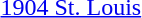<table>
<tr>
<td><a href='#'>1904 St. Louis</a><br></td>
<td></td>
<td></td>
<td></td>
</tr>
</table>
